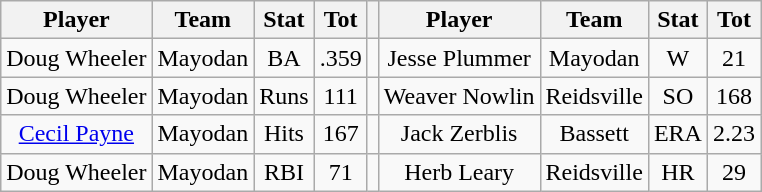<table class="wikitable" style="text-align:center">
<tr>
<th>Player</th>
<th>Team</th>
<th>Stat</th>
<th>Tot</th>
<th></th>
<th>Player</th>
<th>Team</th>
<th>Stat</th>
<th>Tot</th>
</tr>
<tr>
<td>Doug Wheeler</td>
<td>Mayodan</td>
<td>BA</td>
<td>.359</td>
<td></td>
<td>Jesse Plummer</td>
<td>Mayodan</td>
<td>W</td>
<td>21</td>
</tr>
<tr>
<td>Doug Wheeler</td>
<td>Mayodan</td>
<td>Runs</td>
<td>111</td>
<td></td>
<td>Weaver Nowlin</td>
<td>Reidsville</td>
<td>SO</td>
<td>168</td>
</tr>
<tr>
<td><a href='#'>Cecil Payne</a></td>
<td>Mayodan</td>
<td>Hits</td>
<td>167</td>
<td></td>
<td>Jack Zerblis</td>
<td>Bassett</td>
<td>ERA</td>
<td>2.23</td>
</tr>
<tr>
<td>Doug Wheeler</td>
<td>Mayodan</td>
<td>RBI</td>
<td>71</td>
<td></td>
<td>Herb Leary</td>
<td>Reidsville</td>
<td>HR</td>
<td>29</td>
</tr>
</table>
